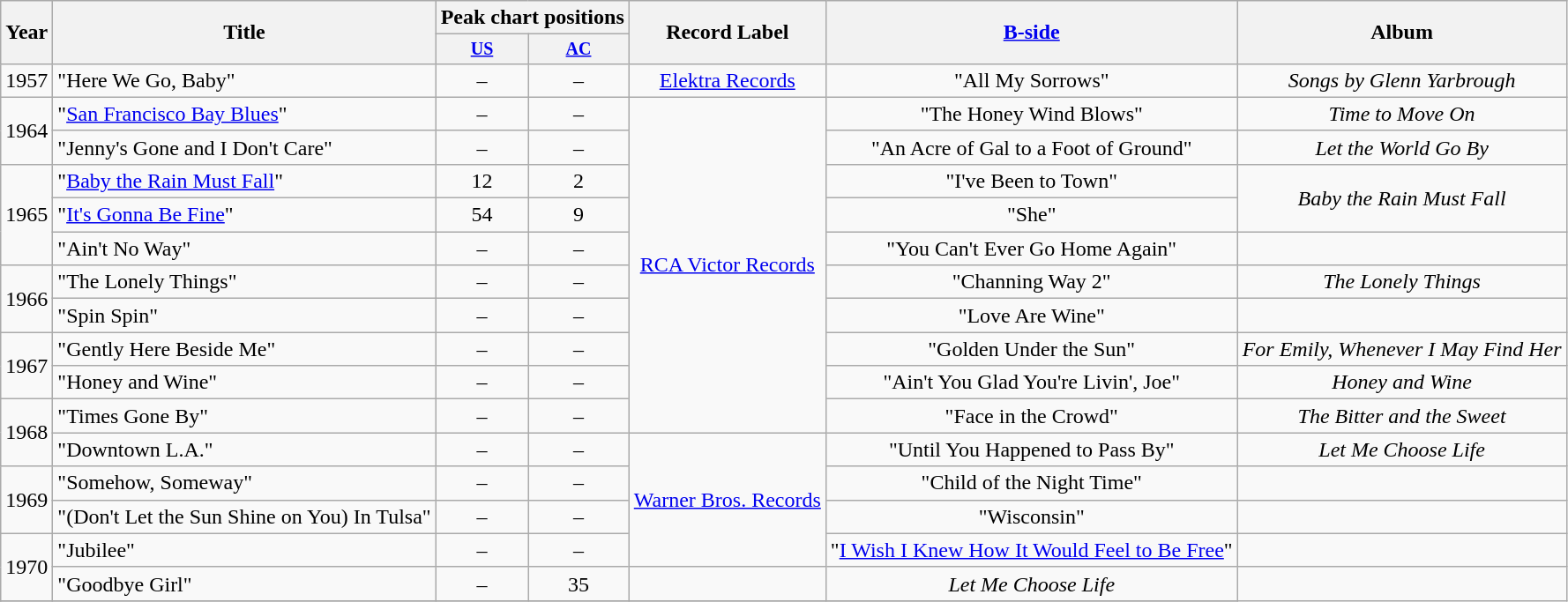<table class="wikitable" style=text-align:center;>
<tr>
<th rowspan="2">Year</th>
<th rowspan="2">Title</th>
<th colspan="2">Peak chart positions</th>
<th rowspan="2">Record Label</th>
<th rowspan="2"><a href='#'>B-side</a></th>
<th rowspan="2">Album</th>
</tr>
<tr style="font-size:smaller;">
<th align=centre><a href='#'>US</a></th>
<th align=centre><a href='#'>AC</a></th>
</tr>
<tr>
<td rowspan="1">1957</td>
<td align=left>"Here We Go, Baby"</td>
<td>–</td>
<td>–</td>
<td rowspan="1"><a href='#'>Elektra Records</a></td>
<td>"All My Sorrows"</td>
<td rowspan="1"><em>Songs by Glenn Yarbrough</em></td>
</tr>
<tr>
<td rowspan="2">1964</td>
<td align=left>"<a href='#'>San Francisco Bay Blues</a>"</td>
<td>–</td>
<td>–</td>
<td rowspan="10"><a href='#'>RCA Victor Records</a></td>
<td>"The Honey Wind Blows"</td>
<td rowspan="1"><em>Time to Move On</em></td>
</tr>
<tr>
<td align=left>"Jenny's Gone and I Don't Care"</td>
<td>–</td>
<td>–</td>
<td>"An Acre of Gal to a Foot of Ground"</td>
<td rowspan="1"><em>Let the World Go By</em></td>
</tr>
<tr>
<td rowspan="3">1965</td>
<td align=left>"<a href='#'>Baby the Rain Must Fall</a>"</td>
<td>12</td>
<td>2</td>
<td>"I've Been to Town"</td>
<td rowspan="2"><em>Baby the Rain Must Fall</em></td>
</tr>
<tr>
<td align=left>"<a href='#'>It's Gonna Be Fine</a>"</td>
<td>54</td>
<td>9</td>
<td>"She"</td>
</tr>
<tr>
<td align=left>"Ain't No Way"</td>
<td>–</td>
<td>–</td>
<td>"You Can't Ever Go Home Again"</td>
<td></td>
</tr>
<tr>
<td rowspan="2">1966</td>
<td align=left>"The Lonely Things"</td>
<td>–</td>
<td>–</td>
<td>"Channing Way 2"</td>
<td rowspan="1"><em>The Lonely Things</em></td>
</tr>
<tr>
<td align=left>"Spin Spin"</td>
<td>–</td>
<td>–</td>
<td>"Love Are Wine"</td>
<td></td>
</tr>
<tr>
<td rowspan="2">1967</td>
<td align=left>"Gently Here Beside Me"</td>
<td>–</td>
<td>–</td>
<td>"Golden Under the Sun"</td>
<td rowspan="1"><em>For Emily, Whenever I May Find Her</em></td>
</tr>
<tr>
<td align=left>"Honey and Wine"</td>
<td>–</td>
<td>–</td>
<td>"Ain't You Glad You're Livin', Joe"</td>
<td rowspan="1"><em>Honey and Wine</em></td>
</tr>
<tr>
<td rowspan="2">1968</td>
<td align=left>"Times Gone By"</td>
<td>–</td>
<td>–</td>
<td>"Face in the Crowd"</td>
<td rowspan="1"><em>The Bitter and the Sweet</em></td>
</tr>
<tr>
<td align=left>"Downtown L.A."</td>
<td>–</td>
<td>–</td>
<td rowspan="4"><a href='#'>Warner Bros. Records</a></td>
<td>"Until You Happened to Pass By"</td>
<td rowspan="1"><em>Let Me Choose Life</em></td>
</tr>
<tr>
<td rowspan="2">1969</td>
<td align=left>"Somehow, Someway"</td>
<td>–</td>
<td>–</td>
<td>"Child of the Night Time"</td>
<td></td>
</tr>
<tr>
<td align=left>"(Don't Let the Sun Shine on You) In Tulsa"</td>
<td>–</td>
<td>–</td>
<td>"Wisconsin"</td>
<td></td>
</tr>
<tr>
<td rowspan="2">1970</td>
<td align=left>"Jubilee"</td>
<td>–</td>
<td>–</td>
<td>"<a href='#'>I Wish I Knew How It Would Feel to Be Free</a>"</td>
<td></td>
</tr>
<tr>
<td align=left>"Goodbye Girl"</td>
<td>–</td>
<td>35</td>
<td></td>
<td rowspan="1"><em>Let Me Choose Life</em></td>
</tr>
<tr>
</tr>
</table>
